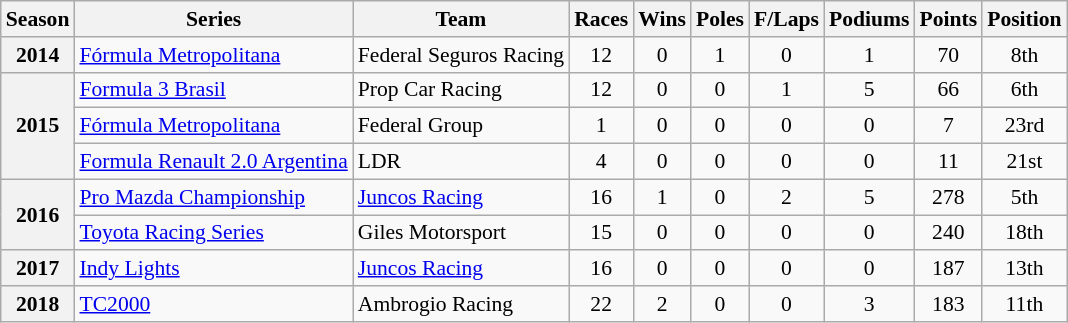<table class="wikitable" style="font-size: 90%; text-align:center">
<tr>
<th>Season</th>
<th>Series</th>
<th>Team</th>
<th>Races</th>
<th>Wins</th>
<th>Poles</th>
<th>F/Laps</th>
<th>Podiums</th>
<th>Points</th>
<th>Position</th>
</tr>
<tr>
<th>2014</th>
<td align=left><a href='#'>Fórmula Metropolitana</a></td>
<td align=left>Federal Seguros Racing</td>
<td>12</td>
<td>0</td>
<td>1</td>
<td>0</td>
<td>1</td>
<td>70</td>
<td>8th</td>
</tr>
<tr>
<th rowspan=3>2015</th>
<td align=left><a href='#'>Formula 3 Brasil</a></td>
<td align=left>Prop Car Racing</td>
<td>12</td>
<td>0</td>
<td>0</td>
<td>1</td>
<td>5</td>
<td>66</td>
<td>6th</td>
</tr>
<tr>
<td align=left><a href='#'>Fórmula Metropolitana</a></td>
<td align=left>Federal Group</td>
<td>1</td>
<td>0</td>
<td>0</td>
<td>0</td>
<td>0</td>
<td>7</td>
<td>23rd</td>
</tr>
<tr>
<td align=left><a href='#'>Formula Renault 2.0 Argentina</a></td>
<td align=left>LDR</td>
<td>4</td>
<td>0</td>
<td>0</td>
<td>0</td>
<td>0</td>
<td>11</td>
<td>21st</td>
</tr>
<tr>
<th rowspan=2>2016</th>
<td align=left><a href='#'>Pro Mazda Championship</a></td>
<td align=left><a href='#'>Juncos Racing</a></td>
<td>16</td>
<td>1</td>
<td>0</td>
<td>2</td>
<td>5</td>
<td>278</td>
<td>5th</td>
</tr>
<tr>
<td align=left><a href='#'>Toyota Racing Series</a></td>
<td align=left>Giles Motorsport</td>
<td>15</td>
<td>0</td>
<td>0</td>
<td>0</td>
<td>0</td>
<td>240</td>
<td>18th</td>
</tr>
<tr>
<th>2017</th>
<td align=left><a href='#'>Indy Lights</a></td>
<td align=left><a href='#'>Juncos Racing</a></td>
<td>16</td>
<td>0</td>
<td>0</td>
<td>0</td>
<td>0</td>
<td>187</td>
<td>13th</td>
</tr>
<tr>
<th>2018</th>
<td align=left><a href='#'>TC2000</a></td>
<td align=left>Ambrogio Racing</td>
<td>22</td>
<td>2</td>
<td>0</td>
<td>0</td>
<td>3</td>
<td>183</td>
<td>11th</td>
</tr>
</table>
